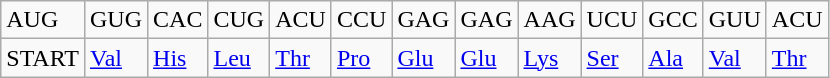<table class="wikitable">
<tr>
<td>AUG</td>
<td>GUG</td>
<td>CAC</td>
<td>CUG</td>
<td>ACU</td>
<td>CCU</td>
<td>G<span>A</span>G</td>
<td>GAG</td>
<td>AAG</td>
<td>UCU</td>
<td>GCC</td>
<td>GUU</td>
<td>ACU</td>
</tr>
<tr>
<td>START</td>
<td><a href='#'>Val</a></td>
<td><a href='#'>His</a></td>
<td><a href='#'>Leu</a></td>
<td><a href='#'>Thr</a></td>
<td><a href='#'>Pro</a></td>
<td><a href='#'><span>Glu</span></a></td>
<td><a href='#'>Glu</a></td>
<td><a href='#'>Lys</a></td>
<td><a href='#'>Ser</a></td>
<td><a href='#'>Ala</a></td>
<td><a href='#'>Val</a></td>
<td><a href='#'>Thr</a></td>
</tr>
</table>
